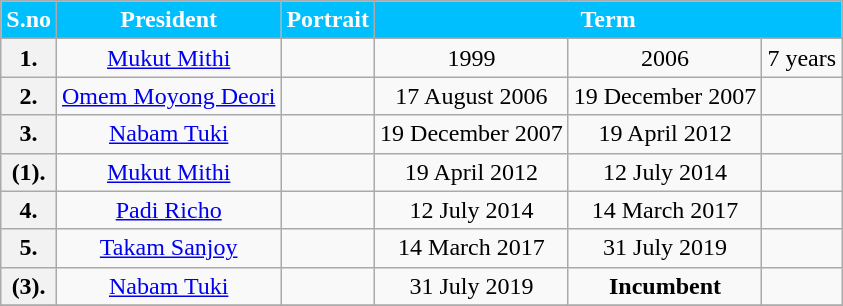<table class="wikitable sortable" style="text-align:center;">
<tr>
<th Style="background-color:#00BFFF; color:white">S.no</th>
<th Style="background-color:#00BFFF; color:white">President</th>
<th Style="background-color:#00BFFF; color:white">Portrait</th>
<th Style="background-color:#00BFFF; color:white" colspan=3>Term</th>
</tr>
<tr>
<th>1.</th>
<td><a href='#'>Mukut Mithi</a></td>
<td></td>
<td>1999</td>
<td>2006</td>
<td>7 years</td>
</tr>
<tr>
<th>2.</th>
<td><a href='#'>Omem Moyong Deori</a></td>
<td></td>
<td>17 August 2006</td>
<td>19 December 2007</td>
<td></td>
</tr>
<tr>
<th>3.</th>
<td><a href='#'>Nabam Tuki</a></td>
<td></td>
<td>19 December 2007</td>
<td>19 April 2012</td>
<td></td>
</tr>
<tr>
<th>(1).</th>
<td><a href='#'>Mukut Mithi</a></td>
<td></td>
<td>19 April 2012</td>
<td>12 July 2014</td>
<td></td>
</tr>
<tr>
<th>4.</th>
<td><a href='#'>Padi Richo</a></td>
<td></td>
<td>12 July 2014</td>
<td>14 March 2017</td>
<td></td>
</tr>
<tr>
<th>5.</th>
<td><a href='#'>Takam Sanjoy</a></td>
<td></td>
<td>14 March 2017</td>
<td>31 July 2019</td>
<td></td>
</tr>
<tr>
<th>(3).</th>
<td><a href='#'>Nabam Tuki</a></td>
<td></td>
<td>31 July 2019</td>
<td><strong>Incumbent</strong></td>
<td></td>
</tr>
<tr>
</tr>
</table>
